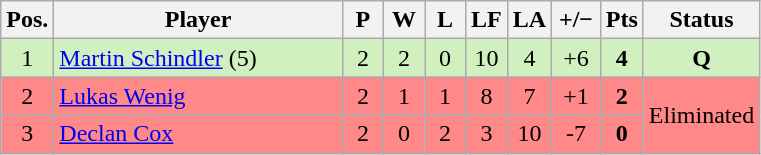<table class="wikitable" style="text-align:center; margin: 1em auto 1em auto, align:left">
<tr>
<th width=20>Pos.</th>
<th width=185>Player</th>
<th width=20>P</th>
<th width=20>W</th>
<th width=20>L</th>
<th width=20>LF</th>
<th width=20>LA</th>
<th width=25>+/−</th>
<th width=20>Pts</th>
<th width=70>Status</th>
</tr>
<tr style="background:#D0F0C0;">
<td>1</td>
<td align=left> <a href='#'>Martin Schindler</a> (5)</td>
<td>2</td>
<td>2</td>
<td>0</td>
<td>10</td>
<td>4</td>
<td>+6</td>
<td><strong>4</strong></td>
<td rowspan=1><strong>Q</strong></td>
</tr>
<tr style="background:#FF8888;">
<td>2</td>
<td align=left> <a href='#'>Lukas Wenig</a></td>
<td>2</td>
<td>1</td>
<td>1</td>
<td>8</td>
<td>7</td>
<td>+1</td>
<td><strong>2</strong></td>
<td rowspan=2>Eliminated</td>
</tr>
<tr style="background:#FF8888;">
<td>3</td>
<td align=left> <a href='#'>Declan Cox</a></td>
<td>2</td>
<td>0</td>
<td>2</td>
<td>3</td>
<td>10</td>
<td>-7</td>
<td><strong>0</strong></td>
</tr>
</table>
